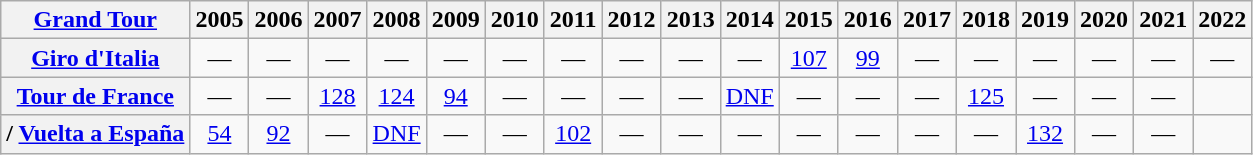<table class="wikitable plainrowheaders">
<tr>
<th scope="col"><a href='#'>Grand Tour</a></th>
<th scope="col">2005</th>
<th scope="col">2006</th>
<th scope="col">2007</th>
<th scope="col">2008</th>
<th scope="col">2009</th>
<th scope="col">2010</th>
<th scope="col">2011</th>
<th scope="col">2012</th>
<th scope="col">2013</th>
<th scope="col">2014</th>
<th scope="col">2015</th>
<th scope="col">2016</th>
<th scope="col">2017</th>
<th scope="col">2018</th>
<th scope="col">2019</th>
<th scope="col">2020</th>
<th scope="col">2021</th>
<th scope="col">2022</th>
</tr>
<tr style="text-align:center;">
<th scope="row"> <a href='#'>Giro d'Italia</a></th>
<td>—</td>
<td>—</td>
<td>—</td>
<td>—</td>
<td>—</td>
<td>—</td>
<td>—</td>
<td>—</td>
<td>—</td>
<td>—</td>
<td><a href='#'>107</a></td>
<td><a href='#'>99</a></td>
<td>—</td>
<td>—</td>
<td>—</td>
<td>—</td>
<td>—</td>
<td>—</td>
</tr>
<tr style="text-align:center;">
<th scope="row"> <a href='#'>Tour de France</a></th>
<td>—</td>
<td>—</td>
<td><a href='#'>128</a></td>
<td><a href='#'>124</a></td>
<td><a href='#'>94</a></td>
<td>—</td>
<td>—</td>
<td>—</td>
<td>—</td>
<td><a href='#'>DNF</a></td>
<td>—</td>
<td>—</td>
<td>—</td>
<td><a href='#'>125</a></td>
<td>—</td>
<td>—</td>
<td>—</td>
<td></td>
</tr>
<tr style="text-align:center;">
<th scope="row">/ <a href='#'>Vuelta a España</a></th>
<td><a href='#'>54</a></td>
<td><a href='#'>92</a></td>
<td>—</td>
<td><a href='#'>DNF</a></td>
<td>—</td>
<td>—</td>
<td><a href='#'>102</a></td>
<td>—</td>
<td>—</td>
<td>—</td>
<td>—</td>
<td>—</td>
<td>—</td>
<td>—</td>
<td><a href='#'>132</a></td>
<td>—</td>
<td>—</td>
<td></td>
</tr>
</table>
